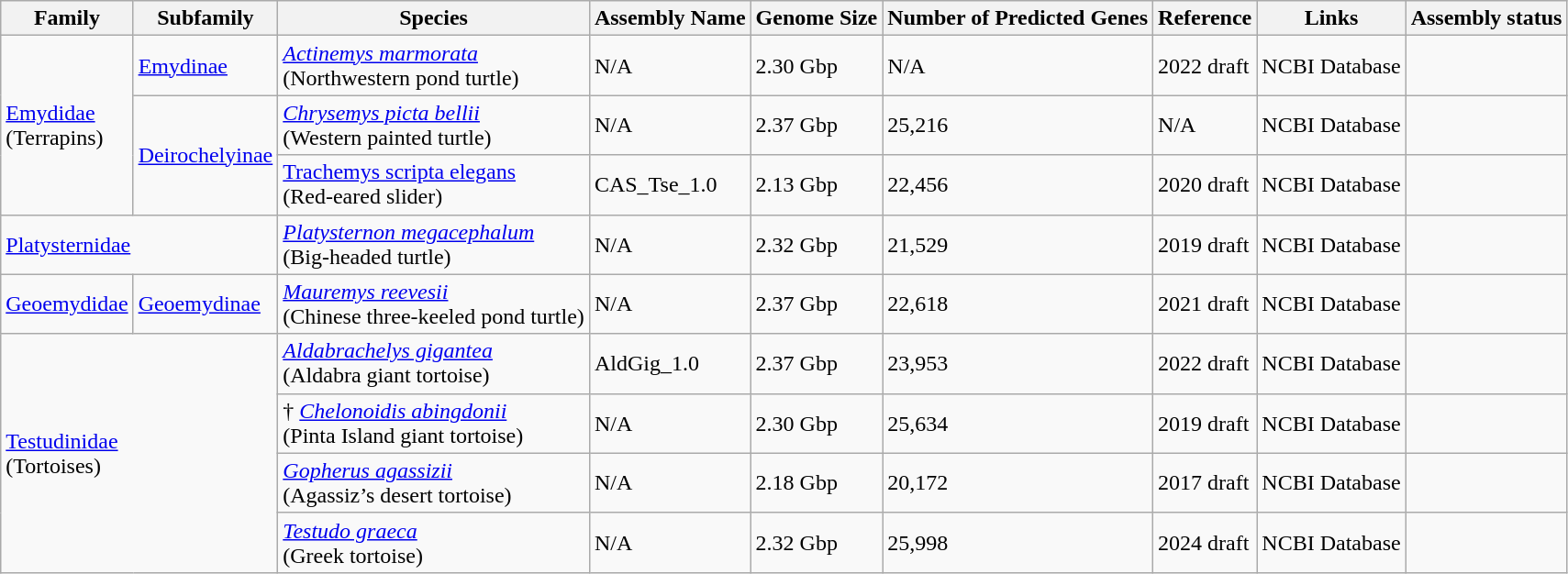<table class="wikitable sortable">
<tr>
<th>Family</th>
<th>Subfamily</th>
<th>Species</th>
<th>Assembly Name</th>
<th>Genome Size</th>
<th>Number of Predicted Genes</th>
<th>Reference</th>
<th>Links</th>
<th>Assembly status</th>
</tr>
<tr>
<td rowspan="3"><a href='#'>Emydidae</a><br>(Terrapins)</td>
<td><a href='#'>Emydinae</a></td>
<td><em><a href='#'>Actinemys marmorata</a></em><br>(Northwestern pond turtle)</td>
<td>N/A</td>
<td>2.30 Gbp</td>
<td>N/A</td>
<td>2022 draft</td>
<td>NCBI Database</td>
<td></td>
</tr>
<tr>
<td rowspan="2"><a href='#'>Deirochelyinae</a></td>
<td><em><a href='#'>Chrysemys picta bellii</a></em><br>(Western painted turtle)</td>
<td>N/A</td>
<td>2.37 Gbp</td>
<td>25,216</td>
<td>N/A</td>
<td>NCBI Database</td>
<td></td>
</tr>
<tr>
<td><a href='#'>Trachemys scripta elegans</a><br>(Red-eared slider)</td>
<td>CAS_Tse_1.0</td>
<td>2.13 Gbp</td>
<td>22,456</td>
<td>2020 draft</td>
<td>NCBI Database</td>
<td></td>
</tr>
<tr>
<td colspan="2"><a href='#'>Platysternidae</a></td>
<td><em><a href='#'>Platysternon megacephalum</a></em><br>(Big-headed turtle)</td>
<td>N/A</td>
<td>2.32 Gbp</td>
<td>21,529</td>
<td>2019 draft</td>
<td>NCBI Database</td>
<td></td>
</tr>
<tr>
<td><a href='#'>Geoemydidae</a></td>
<td><a href='#'>Geoemydinae</a></td>
<td><em><a href='#'>Mauremys reevesii</a></em><br>(Chinese three-keeled pond turtle)</td>
<td>N/A</td>
<td>2.37 Gbp</td>
<td>22,618</td>
<td>2021 draft</td>
<td>NCBI Database</td>
<td></td>
</tr>
<tr>
<td colspan="2" rowspan="4"><a href='#'>Testudinidae</a><br>(Tortoises)</td>
<td><em><a href='#'>Aldabrachelys gigantea</a></em><br>(Aldabra giant tortoise)</td>
<td>AldGig_1.0</td>
<td>2.37 Gbp</td>
<td>23,953</td>
<td>2022 draft</td>
<td>NCBI Database</td>
<td></td>
</tr>
<tr>
<td>† <em><a href='#'>Chelonoidis abingdonii</a></em><br>(Pinta Island giant tortoise)</td>
<td>N/A</td>
<td>2.30 Gbp</td>
<td>25,634</td>
<td>2019 draft</td>
<td>NCBI Database</td>
<td></td>
</tr>
<tr>
<td><a href='#'><em>Gopherus agassizii</em></a><br>(Agassiz’s desert tortoise)</td>
<td>N/A</td>
<td>2.18 Gbp</td>
<td>20,172</td>
<td>2017 draft</td>
<td>NCBI Database</td>
<td></td>
</tr>
<tr>
<td><a href='#'><em>Testudo graeca</em></a><br>(Greek tortoise)</td>
<td>N/A</td>
<td>2.32 Gbp</td>
<td>25,998</td>
<td>2024 draft</td>
<td>NCBI Database</td>
<td></td>
</tr>
</table>
